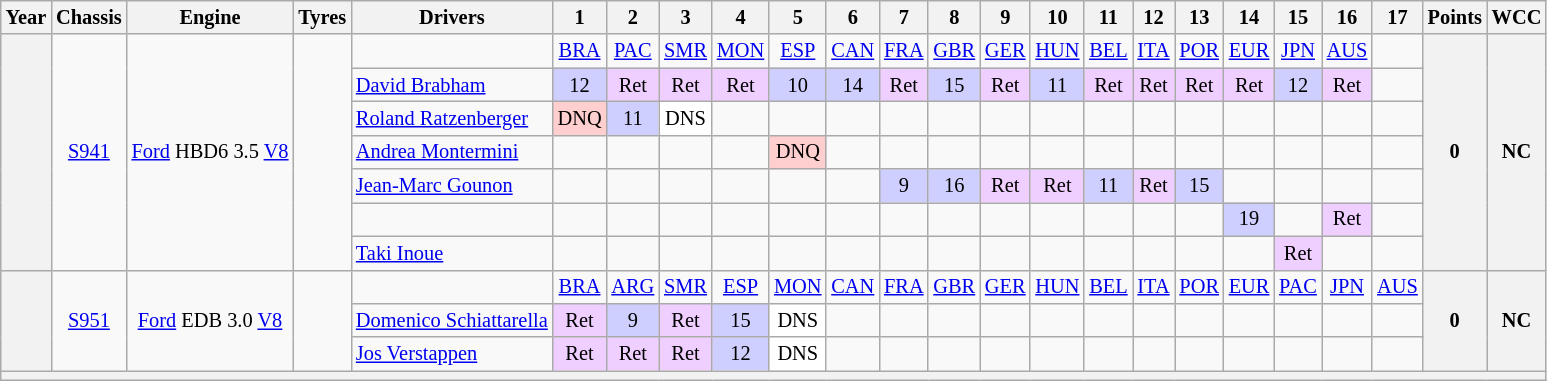<table class="wikitable" style="text-align:center; font-size:85%">
<tr>
<th>Year</th>
<th>Chassis</th>
<th>Engine</th>
<th>Tyres</th>
<th>Drivers</th>
<th>1</th>
<th>2</th>
<th>3</th>
<th>4</th>
<th>5</th>
<th>6</th>
<th>7</th>
<th>8</th>
<th>9</th>
<th>10</th>
<th>11</th>
<th>12</th>
<th>13</th>
<th>14</th>
<th>15</th>
<th>16</th>
<th>17</th>
<th>Points</th>
<th>WCC</th>
</tr>
<tr>
<th rowspan="7"></th>
<td rowspan="7"><a href='#'>S941</a></td>
<td rowspan="7"><a href='#'>Ford</a> HBD6 3.5 <a href='#'>V8</a></td>
<td rowspan="7"></td>
<td></td>
<td><a href='#'>BRA</a></td>
<td><a href='#'>PAC</a></td>
<td><a href='#'>SMR</a></td>
<td><a href='#'>MON</a></td>
<td><a href='#'>ESP</a></td>
<td><a href='#'>CAN</a></td>
<td><a href='#'>FRA</a></td>
<td><a href='#'>GBR</a></td>
<td><a href='#'>GER</a></td>
<td><a href='#'>HUN</a></td>
<td><a href='#'>BEL</a></td>
<td><a href='#'>ITA</a></td>
<td><a href='#'>POR</a></td>
<td><a href='#'>EUR</a></td>
<td><a href='#'>JPN</a></td>
<td><a href='#'>AUS</a></td>
<td></td>
<th rowspan="7">0</th>
<th rowspan="7">NC</th>
</tr>
<tr>
<td align="left"> <a href='#'>David Brabham</a></td>
<td style="background:#CFCFFF;">12</td>
<td style="background:#EFCFFF;">Ret</td>
<td style="background:#EFCFFF;">Ret</td>
<td style="background:#EFCFFF;">Ret</td>
<td style="background:#CFCFFF;">10</td>
<td style="background:#CFCFFF;">14</td>
<td style="background:#EFCFFF;">Ret</td>
<td style="background:#CFCFFF;">15</td>
<td style="background:#EFCFFF;">Ret</td>
<td style="background:#CFCFFF;">11</td>
<td style="background:#EFCFFF;">Ret</td>
<td style="background:#EFCFFF;">Ret</td>
<td style="background:#EFCFFF;">Ret</td>
<td style="background:#EFCFFF;">Ret</td>
<td style="background:#CFCFFF;">12</td>
<td style="background:#EFCFFF;">Ret</td>
<td></td>
</tr>
<tr>
<td align="left"> <a href='#'>Roland Ratzenberger</a></td>
<td style="background:#FFCFCF;">DNQ</td>
<td style="background:#CFCFFF;">11</td>
<td style="background:#ffffff;">DNS</td>
<td></td>
<td></td>
<td></td>
<td></td>
<td></td>
<td></td>
<td></td>
<td></td>
<td></td>
<td></td>
<td></td>
<td></td>
<td></td>
<td></td>
</tr>
<tr>
<td align="left"> <a href='#'>Andrea Montermini</a></td>
<td></td>
<td></td>
<td></td>
<td></td>
<td style="background:#FFCFCF;">DNQ</td>
<td></td>
<td></td>
<td></td>
<td></td>
<td></td>
<td></td>
<td></td>
<td></td>
<td></td>
<td></td>
<td></td>
<td></td>
</tr>
<tr>
<td align="left"> <a href='#'>Jean-Marc Gounon</a></td>
<td></td>
<td></td>
<td></td>
<td></td>
<td></td>
<td></td>
<td style="background:#CFCFFF;">9</td>
<td style="background:#CFCFFF;">16</td>
<td style="background:#EFCFFF;">Ret</td>
<td style="background:#EFCFFF;">Ret</td>
<td style="background:#CFCFFF;">11</td>
<td style="background:#EFCFFF;">Ret</td>
<td style="background:#CFCFFF;">15</td>
<td></td>
<td></td>
<td></td>
<td></td>
</tr>
<tr>
<td align="left"></td>
<td></td>
<td></td>
<td></td>
<td></td>
<td></td>
<td></td>
<td></td>
<td></td>
<td></td>
<td></td>
<td></td>
<td></td>
<td></td>
<td style="background:#CFCFFF;">19</td>
<td></td>
<td style="background:#EFCFFF;">Ret</td>
<td></td>
</tr>
<tr>
<td align="left"> <a href='#'>Taki Inoue</a></td>
<td></td>
<td></td>
<td></td>
<td></td>
<td></td>
<td></td>
<td></td>
<td></td>
<td></td>
<td></td>
<td></td>
<td></td>
<td></td>
<td></td>
<td style="background:#EFCFFF;">Ret</td>
<td></td>
<td></td>
</tr>
<tr>
<th rowspan="3"></th>
<td rowspan="3"><a href='#'>S951</a></td>
<td rowspan="3"><a href='#'>Ford</a> EDB 3.0 <a href='#'>V8</a></td>
<td rowspan="3"></td>
<td></td>
<td><a href='#'>BRA</a></td>
<td><a href='#'>ARG</a></td>
<td><a href='#'>SMR</a></td>
<td><a href='#'>ESP</a></td>
<td><a href='#'>MON</a></td>
<td><a href='#'>CAN</a></td>
<td><a href='#'>FRA</a></td>
<td><a href='#'>GBR</a></td>
<td><a href='#'>GER</a></td>
<td><a href='#'>HUN</a></td>
<td><a href='#'>BEL</a></td>
<td><a href='#'>ITA</a></td>
<td><a href='#'>POR</a></td>
<td><a href='#'>EUR</a></td>
<td><a href='#'>PAC</a></td>
<td><a href='#'>JPN</a></td>
<td><a href='#'>AUS</a></td>
<th rowspan="3">0</th>
<th rowspan="3">NC</th>
</tr>
<tr>
<td align="left"> <a href='#'>Domenico Schiattarella</a></td>
<td style="background:#EFCFFF;">Ret</td>
<td style="background:#CFCFFF;">9</td>
<td style="background:#EFCFFF;">Ret</td>
<td style="background:#CFCFFF;">15</td>
<td style="background:#ffffff;">DNS</td>
<td></td>
<td></td>
<td></td>
<td></td>
<td></td>
<td></td>
<td></td>
<td></td>
<td></td>
<td></td>
<td></td>
<td></td>
</tr>
<tr>
<td align="left"> <a href='#'>Jos Verstappen</a></td>
<td style="background:#EFCFFF;">Ret</td>
<td style="background:#EFCFFF;">Ret</td>
<td style="background:#EFCFFF;">Ret</td>
<td style="background:#CFCFFF;">12</td>
<td style="background:#ffffff;">DNS</td>
<td></td>
<td></td>
<td></td>
<td></td>
<td></td>
<td></td>
<td></td>
<td></td>
<td></td>
<td></td>
<td></td>
<td></td>
</tr>
<tr>
<th colspan="24"></th>
</tr>
</table>
